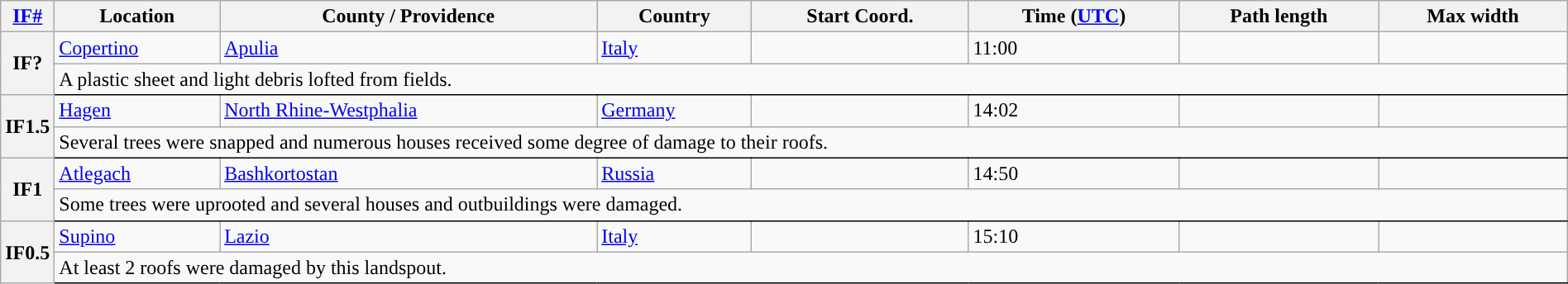<table class="wikitable sortable" style="width:100%;">
<tr>
<th scope="col" width="2%" align="center"><a href='#'>IF#</a></th>
<th scope="col" align="center" class="unsortable">Location</th>
<th scope="col" align="center" class="unsortable">County / Providence</th>
<th scope="col" align="center">Country</th>
<th scope="col" align="center">Start Coord.</th>
<th scope="col" align="center">Time (<a href='#'>UTC</a>)</th>
<th scope="col" align="center">Path length</th>
<th scope="col" align="center">Max width</th>
</tr>
<tr>
<th scope="row" rowspan="2" style="background-color:#">IF?</th>
<td><a href='#'>Copertino</a></td>
<td><a href='#'>Apulia</a></td>
<td><a href='#'>Italy</a></td>
<td></td>
<td>11:00</td>
<td></td>
<td></td>
</tr>
<tr class="expand-child">
<td colspan="8" style=" border-bottom: 1px solid black">A plastic sheet and light debris lofted from fields.</td>
</tr>
<tr>
<th scope="row" rowspan="2" style="background-color:#">IF1.5</th>
<td><a href='#'>Hagen</a></td>
<td><a href='#'>North Rhine-Westphalia</a></td>
<td><a href='#'>Germany</a></td>
<td></td>
<td>14:02</td>
<td></td>
<td></td>
</tr>
<tr class="expand-child">
<td colspan="8" style=" border-bottom: 1px solid black;">Several trees were snapped and numerous houses received some degree of damage to their roofs.</td>
</tr>
<tr>
<th scope="row" rowspan="2" style="background-color:#">IF1</th>
<td><a href='#'>Atlegach</a></td>
<td><a href='#'>Bashkortostan</a></td>
<td><a href='#'>Russia</a></td>
<td></td>
<td>14:50</td>
<td></td>
<td></td>
</tr>
<tr class="expand-child">
<td colspan="8" style=" border-bottom: 1px solid black;">Some trees were uprooted and several houses and outbuildings were damaged.</td>
</tr>
<tr>
<th scope="row" rowspan="2" style="background-color:#">IF0.5</th>
<td><a href='#'>Supino</a></td>
<td><a href='#'>Lazio</a></td>
<td><a href='#'>Italy</a></td>
<td></td>
<td>15:10</td>
<td></td>
<td></td>
</tr>
<tr class="expand-child">
<td colspan="8" style=" border-bottom: 1px solid black;">At least 2 roofs were damaged by this landspout.</td>
</tr>
</table>
